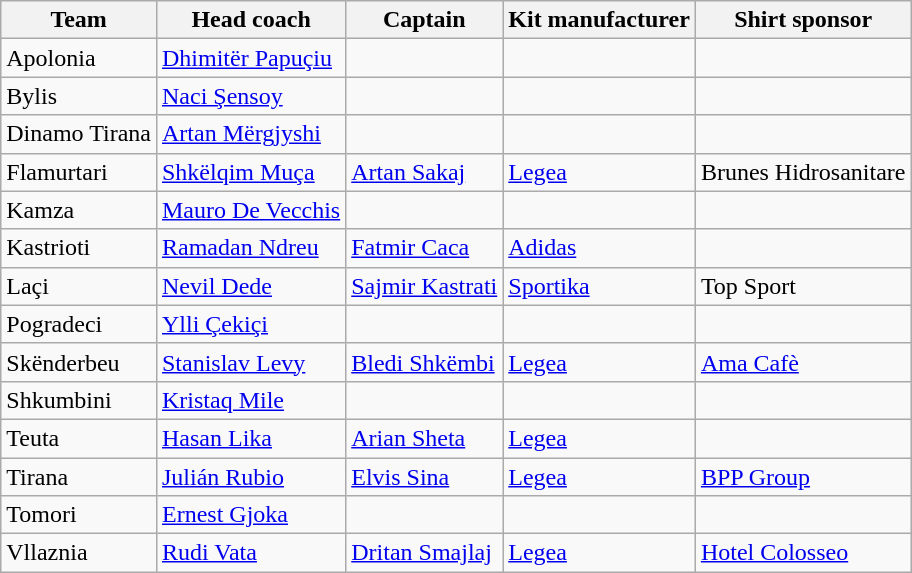<table class="wikitable sortable">
<tr>
<th>Team</th>
<th>Head coach</th>
<th>Captain</th>
<th>Kit manufacturer</th>
<th>Shirt sponsor</th>
</tr>
<tr>
<td>Apolonia</td>
<td> <a href='#'>Dhimitër Papuçiu</a></td>
<td></td>
<td></td>
<td></td>
</tr>
<tr>
<td>Bylis</td>
<td> <a href='#'>Naci Şensoy</a></td>
<td></td>
<td></td>
<td></td>
</tr>
<tr>
<td>Dinamo Tirana</td>
<td> <a href='#'>Artan Mërgjyshi</a></td>
<td></td>
<td></td>
<td></td>
</tr>
<tr>
<td>Flamurtari</td>
<td> <a href='#'>Shkëlqim Muça</a></td>
<td> <a href='#'>Artan Sakaj</a></td>
<td><a href='#'>Legea</a></td>
<td>Brunes Hidrosanitare</td>
</tr>
<tr>
<td>Kamza</td>
<td> <a href='#'>Mauro De Vecchis</a></td>
<td></td>
<td></td>
<td></td>
</tr>
<tr>
<td>Kastrioti</td>
<td> <a href='#'>Ramadan Ndreu</a></td>
<td> <a href='#'>Fatmir Caca</a></td>
<td><a href='#'>Adidas</a></td>
<td></td>
</tr>
<tr>
<td>Laçi</td>
<td> <a href='#'>Nevil Dede</a></td>
<td> <a href='#'>Sajmir Kastrati</a></td>
<td><a href='#'>Sportika</a></td>
<td>Top Sport</td>
</tr>
<tr>
<td>Pogradeci</td>
<td> <a href='#'>Ylli Çekiçi</a></td>
<td></td>
<td></td>
<td></td>
</tr>
<tr>
<td>Skënderbeu</td>
<td> <a href='#'>Stanislav Levy</a></td>
<td> <a href='#'>Bledi Shkëmbi</a></td>
<td><a href='#'>Legea</a></td>
<td><a href='#'>Ama Cafè</a></td>
</tr>
<tr>
<td>Shkumbini</td>
<td> <a href='#'>Kristaq Mile</a></td>
<td></td>
<td></td>
<td></td>
</tr>
<tr>
<td>Teuta</td>
<td> <a href='#'>Hasan Lika</a></td>
<td> <a href='#'>Arian Sheta</a></td>
<td><a href='#'>Legea</a></td>
<td></td>
</tr>
<tr>
<td>Tirana</td>
<td> <a href='#'>Julián Rubio</a></td>
<td> <a href='#'>Elvis Sina</a></td>
<td><a href='#'>Legea</a></td>
<td><a href='#'>BPP Group</a></td>
</tr>
<tr>
<td>Tomori</td>
<td> <a href='#'>Ernest Gjoka</a></td>
<td></td>
<td></td>
<td></td>
</tr>
<tr>
<td>Vllaznia</td>
<td> <a href='#'>Rudi Vata</a></td>
<td> <a href='#'>Dritan Smajlaj</a></td>
<td><a href='#'>Legea</a></td>
<td><a href='#'>Hotel Colosseo</a></td>
</tr>
</table>
